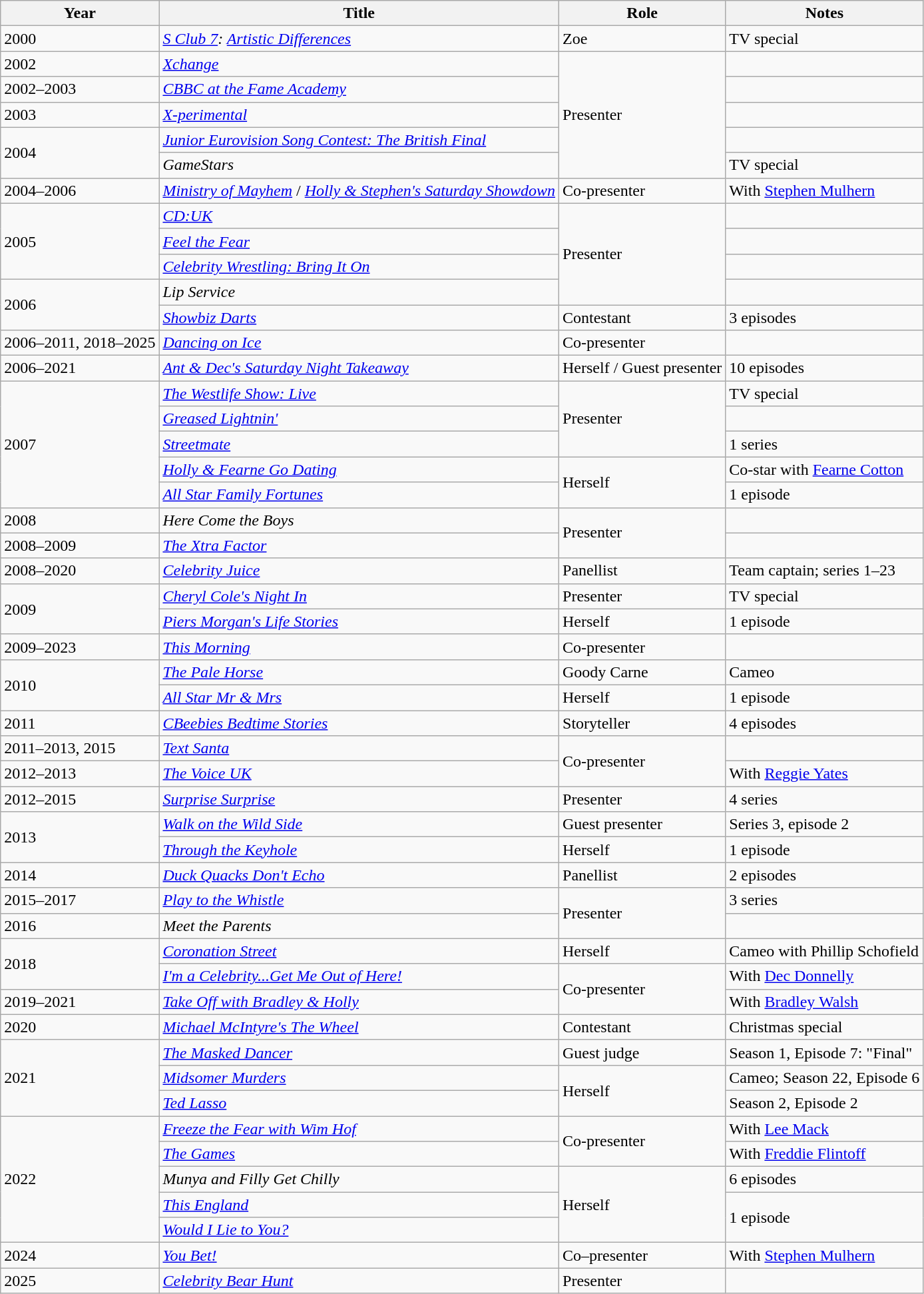<table class="wikitable sortable">
<tr>
<th>Year</th>
<th>Title</th>
<th>Role</th>
<th class="unsortable">Notes</th>
</tr>
<tr>
<td>2000</td>
<td><em><a href='#'>S Club 7</a>: <a href='#'>Artistic Differences</a></em></td>
<td>Zoe</td>
<td>TV special</td>
</tr>
<tr>
<td>2002</td>
<td><em><a href='#'>Xchange</a></em></td>
<td rowspan="5">Presenter</td>
<td></td>
</tr>
<tr>
<td>2002–2003</td>
<td><em><a href='#'>CBBC at the Fame Academy</a></em></td>
<td></td>
</tr>
<tr>
<td>2003</td>
<td><em><a href='#'>X-perimental</a></em></td>
<td></td>
</tr>
<tr>
<td rowspan="2">2004</td>
<td><em><a href='#'>Junior Eurovision Song Contest: The British Final</a></em></td>
<td></td>
</tr>
<tr>
<td><em>GameStars</em></td>
<td>TV special</td>
</tr>
<tr>
<td>2004–2006</td>
<td><em><a href='#'>Ministry of Mayhem</a></em> / <em><a href='#'>Holly & Stephen's Saturday Showdown</a></em></td>
<td>Co-presenter</td>
<td>With <a href='#'>Stephen Mulhern</a></td>
</tr>
<tr>
<td rowspan="3">2005</td>
<td><em><a href='#'>CD:UK</a></em></td>
<td rowspan="4">Presenter</td>
<td></td>
</tr>
<tr>
<td><em><a href='#'>Feel the Fear</a></em></td>
<td></td>
</tr>
<tr>
<td><em><a href='#'>Celebrity Wrestling: Bring It On</a></em></td>
<td></td>
</tr>
<tr>
<td rowspan="2">2006</td>
<td><em>Lip Service</em></td>
<td></td>
</tr>
<tr>
<td><em><a href='#'>Showbiz Darts</a></em></td>
<td>Contestant</td>
<td>3 episodes</td>
</tr>
<tr>
<td>2006–2011, 2018–2025</td>
<td><em><a href='#'>Dancing on Ice</a></em></td>
<td>Co-presenter</td>
<td></td>
</tr>
<tr>
<td>2006–2021</td>
<td><em><a href='#'>Ant & Dec's Saturday Night Takeaway</a></em></td>
<td>Herself / Guest presenter</td>
<td>10 episodes</td>
</tr>
<tr>
<td rowspan="5">2007</td>
<td><em><a href='#'>The Westlife Show: Live</a></em></td>
<td rowspan="3">Presenter</td>
<td>TV special</td>
</tr>
<tr>
<td><em><a href='#'>Greased Lightnin'</a></em></td>
<td></td>
</tr>
<tr>
<td><em><a href='#'>Streetmate</a></em></td>
<td>1 series</td>
</tr>
<tr>
<td><em><a href='#'>Holly & Fearne Go Dating</a></em></td>
<td rowspan="2">Herself</td>
<td>Co-star with <a href='#'>Fearne Cotton</a></td>
</tr>
<tr>
<td><em><a href='#'>All Star Family Fortunes</a></em></td>
<td>1 episode</td>
</tr>
<tr>
<td>2008</td>
<td><em>Here Come the Boys</em></td>
<td rowspan="2">Presenter</td>
<td></td>
</tr>
<tr>
<td>2008–2009</td>
<td><em><a href='#'>The Xtra Factor</a></em></td>
<td></td>
</tr>
<tr>
<td>2008–2020</td>
<td><em><a href='#'>Celebrity Juice</a></em></td>
<td>Panellist</td>
<td>Team captain; series 1–23</td>
</tr>
<tr>
<td rowspan="2">2009</td>
<td><em><a href='#'>Cheryl Cole's Night In</a></em></td>
<td>Presenter</td>
<td>TV special</td>
</tr>
<tr>
<td><em><a href='#'>Piers Morgan's Life Stories</a></em></td>
<td>Herself</td>
<td>1 episode</td>
</tr>
<tr>
<td>2009–2023</td>
<td><em><a href='#'>This Morning</a></em></td>
<td>Co-presenter</td>
<td></td>
</tr>
<tr>
<td rowspan="2">2010</td>
<td><em><a href='#'>The Pale Horse</a></em></td>
<td>Goody Carne</td>
<td>Cameo</td>
</tr>
<tr>
<td><em><a href='#'>All Star Mr & Mrs</a></em></td>
<td>Herself</td>
<td>1 episode</td>
</tr>
<tr>
<td>2011</td>
<td><em><a href='#'>CBeebies Bedtime Stories</a></em></td>
<td>Storyteller</td>
<td>4 episodes</td>
</tr>
<tr>
<td>2011–2013, 2015</td>
<td><em><a href='#'>Text Santa</a></em></td>
<td rowspan="2">Co-presenter</td>
<td></td>
</tr>
<tr>
<td>2012–2013</td>
<td><em><a href='#'>The Voice UK</a></em></td>
<td>With <a href='#'>Reggie Yates</a></td>
</tr>
<tr>
<td>2012–2015</td>
<td><em><a href='#'>Surprise Surprise</a></em></td>
<td>Presenter</td>
<td>4 series</td>
</tr>
<tr>
<td rowspan="2">2013</td>
<td><em><a href='#'>Walk on the Wild Side</a></em></td>
<td>Guest presenter</td>
<td>Series 3, episode 2</td>
</tr>
<tr>
<td><em><a href='#'>Through the Keyhole</a></em></td>
<td>Herself</td>
<td>1 episode</td>
</tr>
<tr>
<td>2014</td>
<td><em><a href='#'>Duck Quacks Don't Echo</a></em></td>
<td>Panellist</td>
<td>2 episodes</td>
</tr>
<tr>
<td>2015–2017</td>
<td><em><a href='#'>Play to the Whistle</a></em></td>
<td rowspan="2">Presenter</td>
<td>3 series</td>
</tr>
<tr>
<td>2016</td>
<td><em>Meet the Parents</em></td>
<td></td>
</tr>
<tr>
<td rowspan="2">2018</td>
<td><em><a href='#'>Coronation Street</a></em></td>
<td>Herself</td>
<td>Cameo with Phillip Schofield</td>
</tr>
<tr>
<td><em><a href='#'>I'm a Celebrity...Get Me Out of Here!</a></em></td>
<td rowspan=2>Co-presenter</td>
<td>With <a href='#'>Dec Donnelly</a></td>
</tr>
<tr>
<td>2019–2021</td>
<td><em><a href='#'>Take Off with Bradley & Holly</a></em></td>
<td>With <a href='#'>Bradley Walsh</a></td>
</tr>
<tr>
<td>2020</td>
<td><em><a href='#'>Michael McIntyre's The Wheel</a></em></td>
<td>Contestant</td>
<td>Christmas special</td>
</tr>
<tr>
<td rowspan="3">2021</td>
<td><em><a href='#'>The Masked Dancer</a></em></td>
<td>Guest judge</td>
<td>Season 1, Episode 7: "Final"</td>
</tr>
<tr>
<td><em><a href='#'>Midsomer Murders</a></em></td>
<td rowspan="2">Herself</td>
<td>Cameo;  Season 22, Episode 6</td>
</tr>
<tr>
<td><em><a href='#'>Ted Lasso</a></em></td>
<td>Season 2, Episode 2</td>
</tr>
<tr>
<td rowspan="5">2022</td>
<td><em><a href='#'>Freeze the Fear with Wim Hof</a></em></td>
<td rowspan="2">Co-presenter</td>
<td>With <a href='#'>Lee Mack</a></td>
</tr>
<tr>
<td><em><a href='#'>The Games</a></em></td>
<td>With <a href='#'>Freddie Flintoff</a></td>
</tr>
<tr>
<td><em>Munya and Filly Get Chilly</em></td>
<td rowspan="3">Herself</td>
<td>6 episodes</td>
</tr>
<tr>
<td><em><a href='#'>This England</a></em></td>
<td rowspan="2">1 episode</td>
</tr>
<tr>
<td><em><a href='#'>Would I Lie to You?</a></em></td>
</tr>
<tr>
<td>2024</td>
<td><em><a href='#'>You Bet!</a></em></td>
<td>Co–presenter</td>
<td>With <a href='#'>Stephen Mulhern</a></td>
</tr>
<tr>
<td>2025</td>
<td><em><a href='#'>Celebrity Bear Hunt</a></em></td>
<td>Presenter</td>
<td></td>
</tr>
</table>
